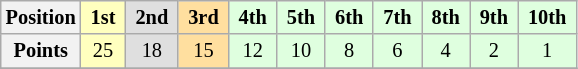<table class="wikitable" style="font-size:85%; text-align:center">
<tr>
<th>Position</th>
<td style="background:#ffffbf"> <strong>1st</strong> </td>
<td style="background:#dfdfdf"> <strong>2nd</strong> </td>
<td style="background:#ffdf9f"> <strong>3rd</strong> </td>
<td style="background:#dfffdf"> <strong>4th</strong> </td>
<td style="background:#dfffdf"> <strong>5th</strong> </td>
<td style="background:#dfffdf"> <strong>6th</strong> </td>
<td style="background:#dfffdf"> <strong>7th</strong> </td>
<td style="background:#dfffdf"> <strong>8th</strong> </td>
<td style="background:#dfffdf"> <strong>9th</strong> </td>
<td style="background:#dfffdf"> <strong>10th</strong> </td>
</tr>
<tr>
<th>Points</th>
<td style="background:#ffffbf">25</td>
<td style="background:#dfdfdf">18</td>
<td style="background:#ffdf9f">15</td>
<td style="background:#dfffdf">12</td>
<td style="background:#dfffdf">10</td>
<td style="background:#dfffdf">8</td>
<td style="background:#dfffdf">6</td>
<td style="background:#dfffdf">4</td>
<td style="background:#dfffdf">2</td>
<td style="background:#dfffdf">1</td>
</tr>
<tr>
</tr>
</table>
